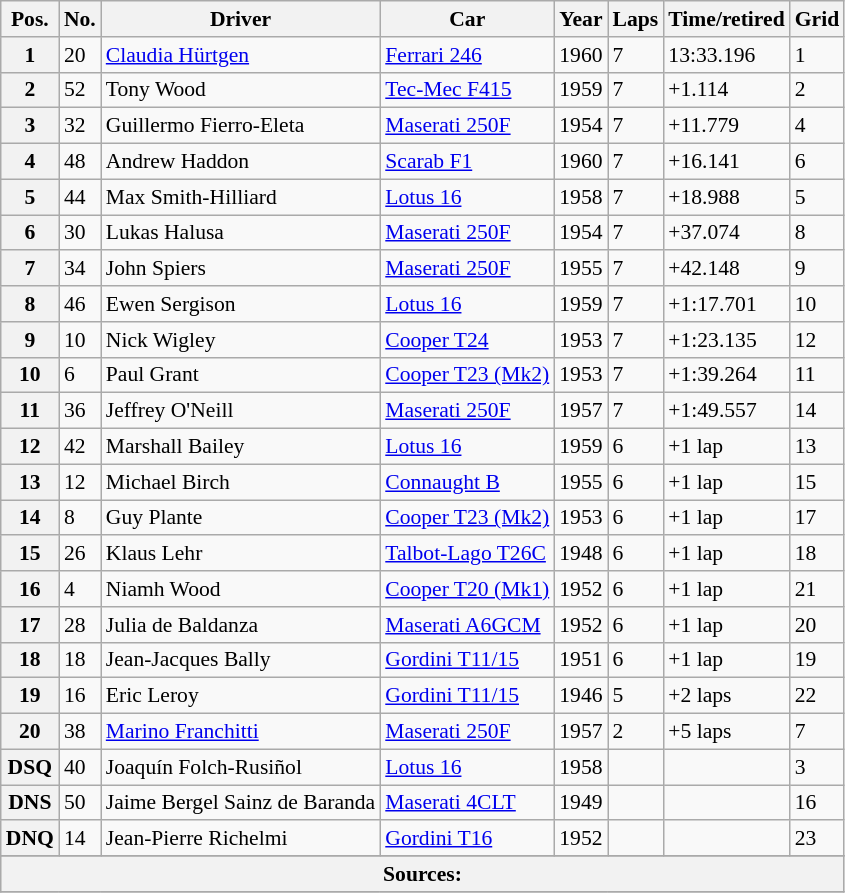<table class="wikitable" style="font-size:90%">
<tr>
<th>Pos.</th>
<th>No.</th>
<th>Driver</th>
<th>Car</th>
<th>Year</th>
<th>Laps</th>
<th>Time/retired</th>
<th>Grid</th>
</tr>
<tr>
<th>1</th>
<td>20</td>
<td> <a href='#'>Claudia Hürtgen</a></td>
<td><a href='#'>Ferrari 246</a></td>
<td>1960</td>
<td>7</td>
<td>13:33.196</td>
<td>1</td>
</tr>
<tr>
<th>2</th>
<td>52</td>
<td> Tony Wood</td>
<td><a href='#'>Tec-Mec F415</a></td>
<td>1959</td>
<td>7</td>
<td>+1.114</td>
<td>2</td>
</tr>
<tr>
<th>3</th>
<td>32</td>
<td> Guillermo Fierro-Eleta</td>
<td><a href='#'>Maserati 250F</a></td>
<td>1954</td>
<td>7</td>
<td>+11.779</td>
<td>4</td>
</tr>
<tr>
<th>4</th>
<td>48</td>
<td> Andrew Haddon</td>
<td><a href='#'>Scarab F1</a></td>
<td>1960</td>
<td>7</td>
<td>+16.141</td>
<td>6</td>
</tr>
<tr>
<th>5</th>
<td>44</td>
<td> Max Smith-Hilliard</td>
<td><a href='#'>Lotus 16</a></td>
<td>1958</td>
<td>7</td>
<td>+18.988</td>
<td>5</td>
</tr>
<tr>
<th>6</th>
<td>30</td>
<td> Lukas Halusa</td>
<td><a href='#'>Maserati 250F</a></td>
<td>1954</td>
<td>7</td>
<td>+37.074</td>
<td>8</td>
</tr>
<tr>
<th>7</th>
<td>34</td>
<td> John Spiers</td>
<td><a href='#'>Maserati 250F</a></td>
<td>1955</td>
<td>7</td>
<td>+42.148</td>
<td>9</td>
</tr>
<tr>
<th>8</th>
<td>46</td>
<td> Ewen Sergison</td>
<td><a href='#'>Lotus 16</a></td>
<td>1959</td>
<td>7</td>
<td>+1:17.701</td>
<td>10</td>
</tr>
<tr>
<th>9</th>
<td>10</td>
<td> Nick Wigley</td>
<td><a href='#'>Cooper T24</a></td>
<td>1953</td>
<td>7</td>
<td>+1:23.135</td>
<td>12</td>
</tr>
<tr>
<th>10</th>
<td>6</td>
<td> Paul Grant</td>
<td><a href='#'>Cooper T23 (Mk2)</a></td>
<td>1953</td>
<td>7</td>
<td>+1:39.264</td>
<td>11</td>
</tr>
<tr>
<th>11</th>
<td>36</td>
<td> Jeffrey O'Neill</td>
<td><a href='#'>Maserati 250F</a></td>
<td>1957</td>
<td>7</td>
<td>+1:49.557</td>
<td>14</td>
</tr>
<tr>
<th>12</th>
<td>42</td>
<td> Marshall Bailey</td>
<td><a href='#'>Lotus 16</a></td>
<td>1959</td>
<td>6</td>
<td>+1 lap</td>
<td>13</td>
</tr>
<tr>
<th>13</th>
<td>12</td>
<td> Michael Birch</td>
<td><a href='#'>Connaught B</a></td>
<td>1955</td>
<td>6</td>
<td>+1 lap</td>
<td>15</td>
</tr>
<tr>
<th>14</th>
<td>8</td>
<td> Guy Plante</td>
<td><a href='#'>Cooper T23 (Mk2)</a></td>
<td>1953</td>
<td>6</td>
<td>+1 lap</td>
<td>17</td>
</tr>
<tr>
<th>15</th>
<td>26</td>
<td> Klaus Lehr</td>
<td><a href='#'>Talbot-Lago T26C</a></td>
<td>1948</td>
<td>6</td>
<td>+1 lap</td>
<td>18</td>
</tr>
<tr>
<th>16</th>
<td>4</td>
<td> Niamh Wood</td>
<td><a href='#'>Cooper T20 (Mk1)</a></td>
<td>1952</td>
<td>6</td>
<td>+1 lap</td>
<td>21</td>
</tr>
<tr>
<th>17</th>
<td>28</td>
<td> Julia de Baldanza</td>
<td><a href='#'>Maserati A6GCM</a></td>
<td>1952</td>
<td>6</td>
<td>+1 lap</td>
<td>20</td>
</tr>
<tr>
<th>18</th>
<td>18</td>
<td> Jean-Jacques Bally</td>
<td><a href='#'>Gordini T11/15</a></td>
<td>1951</td>
<td>6</td>
<td>+1 lap</td>
<td>19</td>
</tr>
<tr>
<th>19</th>
<td>16</td>
<td> Eric Leroy</td>
<td><a href='#'>Gordini T11/15</a></td>
<td>1946</td>
<td>5</td>
<td>+2 laps</td>
<td>22</td>
</tr>
<tr>
<th>20</th>
<td>38</td>
<td> <a href='#'>Marino Franchitti</a></td>
<td><a href='#'>Maserati 250F</a></td>
<td>1957</td>
<td>2</td>
<td>+5 laps</td>
<td>7</td>
</tr>
<tr>
<th>DSQ</th>
<td>40</td>
<td> Joaquín Folch-Rusiñol</td>
<td><a href='#'>Lotus 16</a></td>
<td>1958</td>
<td></td>
<td></td>
<td>3</td>
</tr>
<tr>
<th>DNS</th>
<td>50</td>
<td> Jaime Bergel Sainz de Baranda</td>
<td><a href='#'>Maserati 4CLT</a></td>
<td>1949</td>
<td></td>
<td></td>
<td>16</td>
</tr>
<tr>
<th>DNQ</th>
<td>14</td>
<td> Jean-Pierre Richelmi</td>
<td><a href='#'>Gordini T16</a></td>
<td>1952</td>
<td></td>
<td></td>
<td>23</td>
</tr>
<tr>
</tr>
<tr style="background-color:#E5E4E2" align="center">
<th colspan=8>Sources:</th>
</tr>
<tr>
</tr>
</table>
